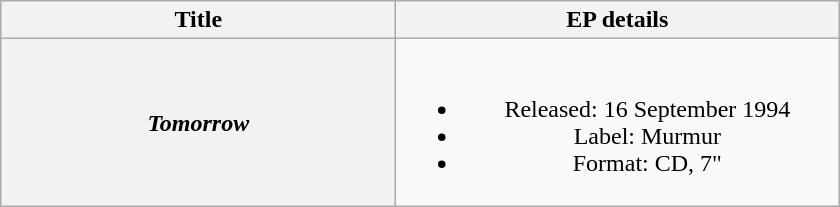<table class="wikitable plainrowheaders" style="text-align:center;">
<tr>
<th scope="col" style="width:16em;">Title</th>
<th scope="col" style="width:18em;">EP details</th>
</tr>
<tr>
<th scope="row"><em>Tomorrow</em></th>
<td><br><ul><li>Released: 16 September 1994</li><li>Label: Murmur</li><li>Format: CD, 7"</li></ul></td>
</tr>
</table>
